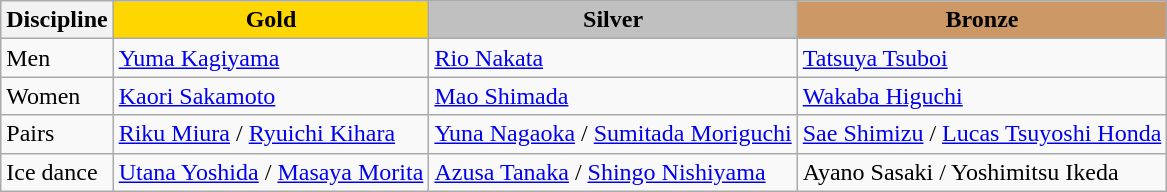<table class="wikitable">
<tr>
<th>Discipline</th>
<td align=center bgcolor=gold><strong>Gold</strong></td>
<td align=center bgcolor=silver><strong>Silver</strong></td>
<td align=center bgcolor=cc9966><strong>Bronze</strong></td>
</tr>
<tr>
<td>Men</td>
<td><a href='#'>Yuma Kagiyama</a></td>
<td><a href='#'>Rio Nakata</a></td>
<td><a href='#'>Tatsuya Tsuboi</a></td>
</tr>
<tr>
<td>Women</td>
<td><a href='#'>Kaori Sakamoto</a></td>
<td><a href='#'>Mao Shimada</a></td>
<td><a href='#'>Wakaba Higuchi</a></td>
</tr>
<tr>
<td>Pairs</td>
<td><a href='#'>Riku Miura</a> / <a href='#'>Ryuichi Kihara</a></td>
<td><a href='#'>Yuna Nagaoka</a> / <a href='#'>Sumitada Moriguchi</a></td>
<td><a href='#'>Sae Shimizu</a> / <a href='#'>Lucas Tsuyoshi Honda</a></td>
</tr>
<tr>
<td>Ice dance</td>
<td><a href='#'>Utana Yoshida</a> / <a href='#'>Masaya Morita</a></td>
<td><a href='#'>Azusa Tanaka</a> / <a href='#'>Shingo Nishiyama</a></td>
<td>Ayano Sasaki / Yoshimitsu Ikeda</td>
</tr>
</table>
